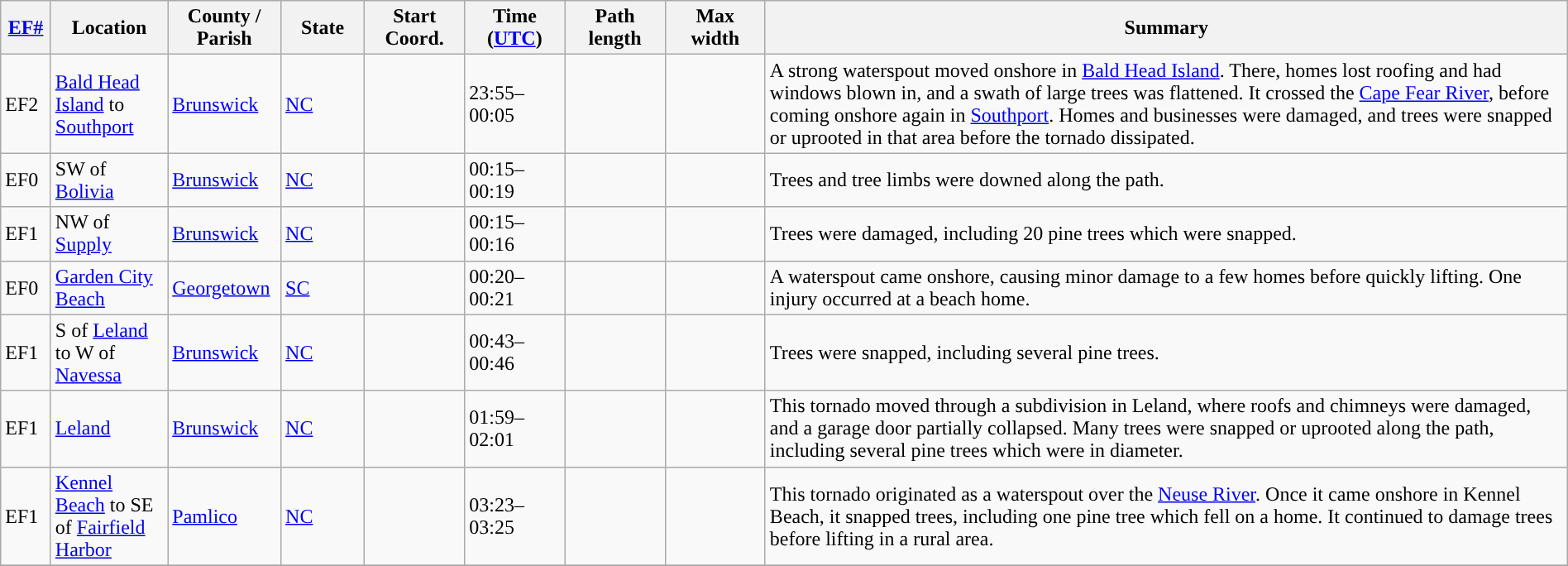<table class="wikitable sortable" style="width:100%;">
<tr>
<th scope="col"  style="width:3%; text-align:center;"><a href='#'>EF#</a></th>
<th scope="col"  style="width:7%; text-align:center;" class="unsortable">Location</th>
<th scope="col"  style="width:6%; text-align:center;" class="unsortable">County / Parish</th>
<th scope="col"  style="width:5%; text-align:center;">State</th>
<th scope="col"  style="width:6%; text-align:center;">Start Coord.</th>
<th scope="col"  style="width:6%; text-align:center;">Time (<a href='#'>UTC</a>)</th>
<th scope="col"  style="width:6%; text-align:center;">Path length</th>
<th scope="col"  style="width:6%; text-align:center;">Max width</th>
<th scope="col" class="unsortable" style="width:48%; text-align:center;">Summary</th>
</tr>
<tr>
<td>EF2</td>
<td><a href='#'>Bald Head Island</a> to <a href='#'>Southport</a></td>
<td><a href='#'>Brunswick</a></td>
<td><a href='#'>NC</a></td>
<td></td>
<td>23:55–00:05</td>
<td></td>
<td></td>
<td>A strong waterspout moved onshore in <a href='#'>Bald Head Island</a>. There, homes lost roofing and had windows blown in, and a swath of large trees was flattened. It crossed the <a href='#'>Cape Fear River</a>, before coming onshore again in <a href='#'>Southport</a>. Homes and businesses were damaged, and trees were snapped or uprooted in that area before the tornado dissipated.</td>
</tr>
<tr>
<td>EF0</td>
<td>SW of <a href='#'>Bolivia</a></td>
<td><a href='#'>Brunswick</a></td>
<td><a href='#'>NC</a></td>
<td></td>
<td>00:15–00:19</td>
<td></td>
<td></td>
<td>Trees and tree limbs were downed along the path.</td>
</tr>
<tr>
<td>EF1</td>
<td>NW of <a href='#'>Supply</a></td>
<td><a href='#'>Brunswick</a></td>
<td><a href='#'>NC</a></td>
<td></td>
<td>00:15–00:16</td>
<td></td>
<td></td>
<td>Trees were damaged, including 20 pine trees which were snapped.</td>
</tr>
<tr>
<td>EF0</td>
<td><a href='#'>Garden City Beach</a></td>
<td><a href='#'>Georgetown</a></td>
<td><a href='#'>SC</a></td>
<td></td>
<td>00:20–00:21</td>
<td></td>
<td></td>
<td>A waterspout came onshore, causing minor damage to a few homes before quickly lifting. One injury occurred at a beach home.</td>
</tr>
<tr>
<td>EF1</td>
<td>S of <a href='#'>Leland</a> to W of <a href='#'>Navessa</a></td>
<td><a href='#'>Brunswick</a></td>
<td><a href='#'>NC</a></td>
<td></td>
<td>00:43–00:46</td>
<td></td>
<td></td>
<td>Trees were snapped, including several pine trees.</td>
</tr>
<tr>
<td>EF1</td>
<td><a href='#'>Leland</a></td>
<td><a href='#'>Brunswick</a></td>
<td><a href='#'>NC</a></td>
<td></td>
<td>01:59–02:01</td>
<td></td>
<td></td>
<td>This tornado moved through a subdivision in Leland, where roofs and chimneys were damaged, and a garage door partially collapsed. Many trees were snapped or uprooted along the path, including several pine trees which were  in diameter.</td>
</tr>
<tr>
<td>EF1</td>
<td><a href='#'>Kennel Beach</a> to SE of <a href='#'>Fairfield Harbor</a></td>
<td><a href='#'>Pamlico</a></td>
<td><a href='#'>NC</a></td>
<td></td>
<td>03:23–03:25</td>
<td></td>
<td></td>
<td>This tornado originated as a waterspout over the <a href='#'>Neuse River</a>. Once it came onshore in Kennel Beach, it snapped trees, including one pine tree which fell on a home. It continued to damage trees before lifting in a rural area.</td>
</tr>
<tr>
</tr>
</table>
